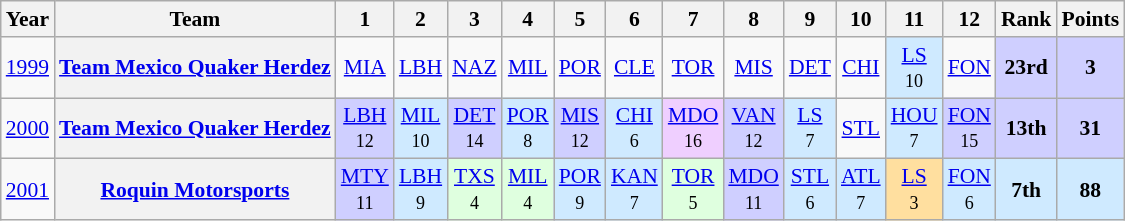<table class="wikitable" style="text-align:center; font-size:90%">
<tr>
<th>Year</th>
<th>Team</th>
<th>1</th>
<th>2</th>
<th>3</th>
<th>4</th>
<th>5</th>
<th>6</th>
<th>7</th>
<th>8</th>
<th>9</th>
<th>10</th>
<th>11</th>
<th>12</th>
<th>Rank</th>
<th>Points</th>
</tr>
<tr>
<td><a href='#'>1999</a></td>
<th><a href='#'>Team Mexico Quaker Herdez</a></th>
<td><a href='#'>MIA</a></td>
<td><a href='#'>LBH</a></td>
<td><a href='#'>NAZ</a></td>
<td><a href='#'>MIL</a></td>
<td><a href='#'>POR</a></td>
<td><a href='#'>CLE</a></td>
<td><a href='#'>TOR</a></td>
<td><a href='#'>MIS</a></td>
<td><a href='#'>DET</a></td>
<td><a href='#'>CHI</a></td>
<td style="background:#CFEAFF;"><a href='#'>LS</a><br><small>10</small></td>
<td><a href='#'>FON</a></td>
<td style="background:#CFCFFF;"><strong>23rd</strong></td>
<td style="background:#CFCFFF;"><strong>3</strong></td>
</tr>
<tr>
<td><a href='#'>2000</a></td>
<th><a href='#'>Team Mexico Quaker Herdez</a></th>
<td style="background:#CFCFFF;"><a href='#'>LBH</a><br><small>12</small></td>
<td style="background:#CFEAFF;"><a href='#'>MIL</a><br><small>10</small></td>
<td style="background:#CFCFFF;"><a href='#'>DET</a><br><small>14</small></td>
<td style="background:#CFEAFF;"><a href='#'>POR</a><br><small>8</small></td>
<td style="background:#CFCFFF;"><a href='#'>MIS</a><br><small>12</small></td>
<td style="background:#CFEAFF;"><a href='#'>CHI</a><br><small>6</small></td>
<td style="background:#EFCFFF;"><a href='#'>MDO</a><br><small>16</small></td>
<td style="background:#CFCFFF;"><a href='#'>VAN</a><br><small>12</small></td>
<td style="background:#CFEAFF;"><a href='#'>LS</a><br><small>7</small></td>
<td><a href='#'>STL</a></td>
<td style="background:#CFEAFF;"><a href='#'>HOU</a><br><small>7</small></td>
<td style="background:#CFCFFF;"><a href='#'>FON</a><br><small>15</small></td>
<td style="background:#CFCFFF;"><strong>13th</strong></td>
<td style="background:#CFCFFF;"><strong>31</strong></td>
</tr>
<tr>
<td><a href='#'>2001</a></td>
<th><a href='#'>Roquin Motorsports</a></th>
<td style="background:#CFCFFF;"><a href='#'>MTY</a><br><small>11</small></td>
<td style="background:#CFEAFF;"><a href='#'>LBH</a><br><small>9</small></td>
<td style="background:#DFFFDF;"><a href='#'>TXS</a><br><small>4</small></td>
<td style="background:#DFFFDF;"><a href='#'>MIL</a><br><small>4</small></td>
<td style="background:#CFEAFF;"><a href='#'>POR</a><br><small>9</small></td>
<td style="background:#CFEAFF;"><a href='#'>KAN</a><br><small>7</small></td>
<td style="background:#DFFFDF;"><a href='#'>TOR</a><br><small>5</small></td>
<td style="background:#CFCFFF;"><a href='#'>MDO</a><br><small>11</small></td>
<td style="background:#CFEAFF;"><a href='#'>STL</a><br><small>6</small></td>
<td style="background:#CFEAFF;"><a href='#'>ATL</a><br><small>7</small></td>
<td style="background:#FFDF9F;"><a href='#'>LS</a><br><small>3</small></td>
<td style="background:#CFEAFF;"><a href='#'>FON</a><br><small>6</small></td>
<td style="background:#CFEAFF;"><strong>7th</strong></td>
<td style="background:#CFEAFF;"><strong>88</strong></td>
</tr>
</table>
